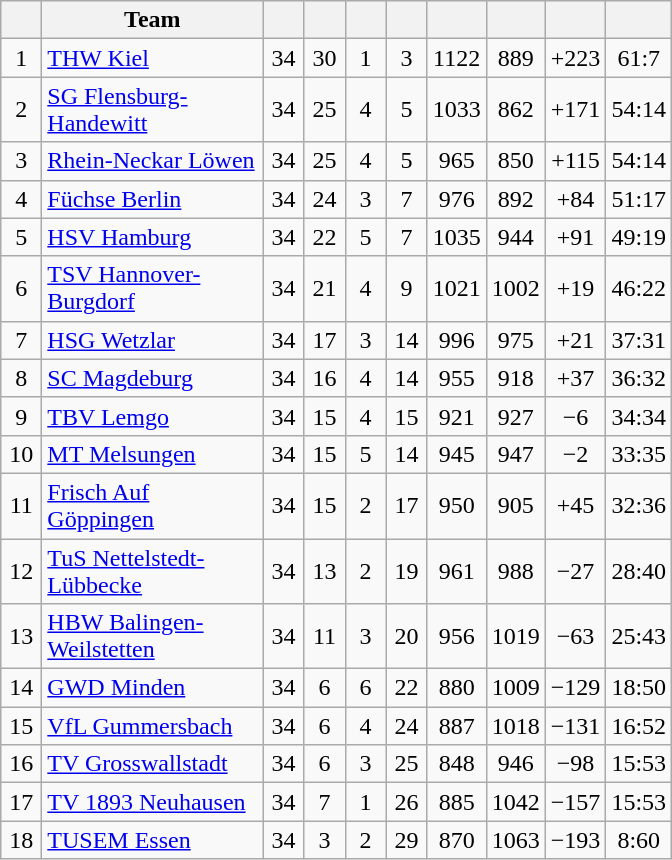<table class="wikitable sortable" style="text-align: center;">
<tr>
<th width="20"></th>
<th width="140">Team</th>
<th width="20"></th>
<th width="20"></th>
<th width="20"></th>
<th width="20"></th>
<th width="20"></th>
<th width="20"></th>
<th width="20"></th>
<th width="20"></th>
</tr>
<tr>
<td>1</td>
<td align=left><a href='#'>THW Kiel</a></td>
<td>34</td>
<td>30</td>
<td>1</td>
<td>3</td>
<td>1122</td>
<td>889</td>
<td>+223</td>
<td>61:7</td>
</tr>
<tr>
<td>2</td>
<td align=left><a href='#'>SG Flensburg-Handewitt</a></td>
<td>34</td>
<td>25</td>
<td>4</td>
<td>5</td>
<td>1033</td>
<td>862</td>
<td>+171</td>
<td>54:14</td>
</tr>
<tr>
<td>3</td>
<td align=left><a href='#'>Rhein-Neckar Löwen</a></td>
<td>34</td>
<td>25</td>
<td>4</td>
<td>5</td>
<td>965</td>
<td>850</td>
<td>+115</td>
<td>54:14</td>
</tr>
<tr>
<td>4</td>
<td align=left><a href='#'>Füchse Berlin</a></td>
<td>34</td>
<td>24</td>
<td>3</td>
<td>7</td>
<td>976</td>
<td>892</td>
<td>+84</td>
<td>51:17</td>
</tr>
<tr>
<td>5</td>
<td align=left><a href='#'>HSV Hamburg</a></td>
<td>34</td>
<td>22</td>
<td>5</td>
<td>7</td>
<td>1035</td>
<td>944</td>
<td>+91</td>
<td>49:19</td>
</tr>
<tr>
<td>6</td>
<td align=left><a href='#'>TSV Hannover-Burgdorf</a></td>
<td>34</td>
<td>21</td>
<td>4</td>
<td>9</td>
<td>1021</td>
<td>1002</td>
<td>+19</td>
<td>46:22</td>
</tr>
<tr>
<td>7</td>
<td align=left><a href='#'>HSG Wetzlar</a></td>
<td>34</td>
<td>17</td>
<td>3</td>
<td>14</td>
<td>996</td>
<td>975</td>
<td>+21</td>
<td>37:31</td>
</tr>
<tr>
<td>8</td>
<td align=left><a href='#'>SC Magdeburg</a></td>
<td>34</td>
<td>16</td>
<td>4</td>
<td>14</td>
<td>955</td>
<td>918</td>
<td>+37</td>
<td>36:32</td>
</tr>
<tr>
<td>9</td>
<td align=left><a href='#'>TBV Lemgo</a></td>
<td>34</td>
<td>15</td>
<td>4</td>
<td>15</td>
<td>921</td>
<td>927</td>
<td>−6</td>
<td>34:34</td>
</tr>
<tr>
<td>10</td>
<td align=left><a href='#'>MT Melsungen</a></td>
<td>34</td>
<td>15</td>
<td>5</td>
<td>14</td>
<td>945</td>
<td>947</td>
<td>−2</td>
<td>33:35</td>
</tr>
<tr>
<td>11</td>
<td align=left><a href='#'>Frisch Auf Göppingen</a></td>
<td>34</td>
<td>15</td>
<td>2</td>
<td>17</td>
<td>950</td>
<td>905</td>
<td>+45</td>
<td>32:36</td>
</tr>
<tr>
<td>12</td>
<td align=left><a href='#'>TuS Nettelstedt-Lübbecke</a></td>
<td>34</td>
<td>13</td>
<td>2</td>
<td>19</td>
<td>961</td>
<td>988</td>
<td>−27</td>
<td>28:40</td>
</tr>
<tr>
<td>13</td>
<td align=left><a href='#'>HBW Balingen-Weilstetten</a></td>
<td>34</td>
<td>11</td>
<td>3</td>
<td>20</td>
<td>956</td>
<td>1019</td>
<td>−63</td>
<td>25:43</td>
</tr>
<tr>
<td>14</td>
<td align=left><a href='#'>GWD Minden</a></td>
<td>34</td>
<td>6</td>
<td>6</td>
<td>22</td>
<td>880</td>
<td>1009</td>
<td>−129</td>
<td>18:50</td>
</tr>
<tr>
<td>15</td>
<td align=left><a href='#'>VfL Gummersbach</a></td>
<td>34</td>
<td>6</td>
<td>4</td>
<td>24</td>
<td>887</td>
<td>1018</td>
<td>−131</td>
<td>16:52</td>
</tr>
<tr>
<td>16</td>
<td align=left><a href='#'>TV Grosswallstadt</a></td>
<td>34</td>
<td>6</td>
<td>3</td>
<td>25</td>
<td>848</td>
<td>946</td>
<td>−98</td>
<td>15:53</td>
</tr>
<tr>
<td>17</td>
<td align=left><a href='#'>TV 1893 Neuhausen</a></td>
<td>34</td>
<td>7</td>
<td>1</td>
<td>26</td>
<td>885</td>
<td>1042</td>
<td>−157</td>
<td>15:53</td>
</tr>
<tr>
<td>18</td>
<td align=left><a href='#'>TUSEM Essen</a></td>
<td>34</td>
<td>3</td>
<td>2</td>
<td>29</td>
<td>870</td>
<td>1063</td>
<td>−193</td>
<td>8:60</td>
</tr>
</table>
